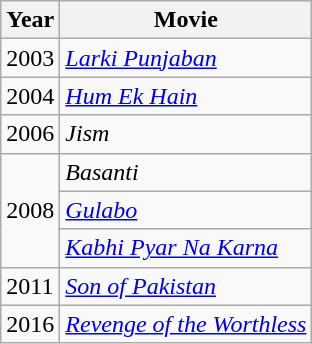<table class="wikitable sortable">
<tr>
<th><strong>Year</strong></th>
<th><strong>Movie</strong></th>
</tr>
<tr>
<td>2003</td>
<td><em><a href='#'>Larki Punjaban</a></em></td>
</tr>
<tr>
<td>2004</td>
<td><a href='#'><em>Hum Ek Hain</em></a></td>
</tr>
<tr>
<td>2006</td>
<td><em>Jism</em></td>
</tr>
<tr>
<td rowspan="3">2008</td>
<td><em>Basanti</em></td>
</tr>
<tr>
<td><em><a href='#'>Gulabo</a></em></td>
</tr>
<tr>
<td><em><a href='#'>Kabhi Pyar Na Karna</a></em></td>
</tr>
<tr>
<td>2011</td>
<td><em><a href='#'>Son of Pakistan</a></em></td>
</tr>
<tr>
<td>2016</td>
<td><em><a href='#'>Revenge of the Worthless</a></em></td>
</tr>
</table>
